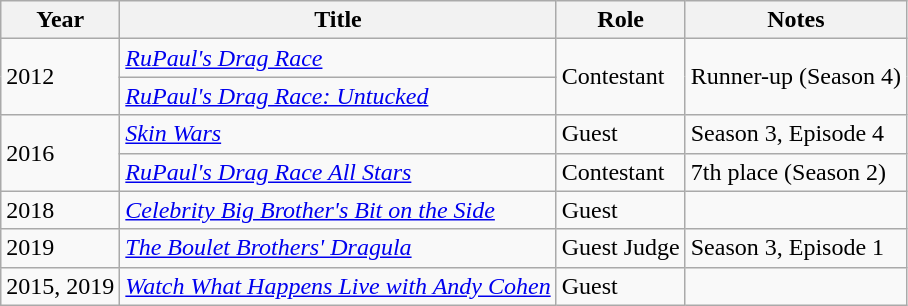<table class="wikitable sortable">
<tr>
<th>Year</th>
<th>Title</th>
<th>Role</th>
<th class="unsortable">Notes</th>
</tr>
<tr>
<td rowspan="2">2012</td>
<td><em><a href='#'>RuPaul's Drag Race</a></em></td>
<td rowspan="2">Contestant</td>
<td rowspan="2">Runner-up (Season 4)</td>
</tr>
<tr>
<td><em><a href='#'>RuPaul's Drag Race: Untucked</a></em></td>
</tr>
<tr>
<td rowspan="2">2016</td>
<td><em><a href='#'>Skin Wars</a></em></td>
<td>Guest</td>
<td>Season 3, Episode 4</td>
</tr>
<tr>
<td><em><a href='#'>RuPaul's Drag Race All Stars</a></em></td>
<td>Contestant</td>
<td>7th place (Season 2)</td>
</tr>
<tr>
<td>2018</td>
<td><em><a href='#'>Celebrity Big Brother's Bit on the Side</a></em></td>
<td>Guest</td>
<td></td>
</tr>
<tr>
<td>2019</td>
<td><em><a href='#'>The Boulet Brothers' Dragula</a></em></td>
<td>Guest Judge</td>
<td>Season 3, Episode 1</td>
</tr>
<tr>
<td>2015, 2019</td>
<td><em><a href='#'>Watch What Happens Live with Andy Cohen</a></em></td>
<td>Guest</td>
<td></td>
</tr>
</table>
